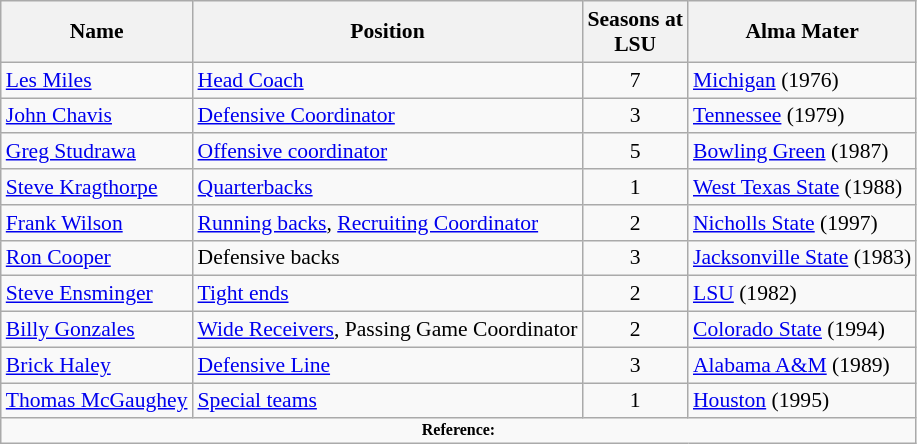<table class="wikitable" border="1" style="font-size:90%;">
<tr>
<th>Name</th>
<th>Position</th>
<th>Seasons at<br>LSU</th>
<th>Alma Mater</th>
</tr>
<tr>
<td><a href='#'>Les Miles</a></td>
<td><a href='#'>Head Coach</a></td>
<td align=center>7</td>
<td><a href='#'>Michigan</a> (1976)</td>
</tr>
<tr>
<td><a href='#'>John Chavis</a></td>
<td><a href='#'>Defensive Coordinator</a></td>
<td align=center>3</td>
<td><a href='#'>Tennessee</a> (1979)</td>
</tr>
<tr>
<td><a href='#'>Greg Studrawa</a></td>
<td><a href='#'>Offensive coordinator</a></td>
<td align=center>5</td>
<td><a href='#'>Bowling Green</a> (1987)</td>
</tr>
<tr>
<td><a href='#'>Steve Kragthorpe</a></td>
<td><a href='#'>Quarterbacks</a></td>
<td align=center>1</td>
<td><a href='#'>West Texas State</a> (1988)</td>
</tr>
<tr>
<td><a href='#'>Frank Wilson</a></td>
<td><a href='#'>Running backs</a>, <a href='#'>Recruiting Coordinator</a></td>
<td align=center>2</td>
<td><a href='#'>Nicholls State</a> (1997)</td>
</tr>
<tr>
<td><a href='#'>Ron Cooper</a></td>
<td>Defensive backs</td>
<td align=center>3</td>
<td><a href='#'>Jacksonville State</a> (1983)</td>
</tr>
<tr>
<td><a href='#'>Steve Ensminger</a></td>
<td><a href='#'>Tight ends</a></td>
<td align=center>2</td>
<td><a href='#'>LSU</a> (1982)</td>
</tr>
<tr>
<td><a href='#'>Billy Gonzales</a></td>
<td><a href='#'>Wide Receivers</a>, Passing Game Coordinator</td>
<td align=center>2</td>
<td><a href='#'>Colorado State</a> (1994)</td>
</tr>
<tr>
<td><a href='#'>Brick Haley</a></td>
<td><a href='#'>Defensive Line</a></td>
<td align=center>3</td>
<td><a href='#'>Alabama A&M</a> (1989)</td>
</tr>
<tr>
<td><a href='#'>Thomas McGaughey</a></td>
<td><a href='#'>Special teams</a></td>
<td align=center>1</td>
<td><a href='#'>Houston</a> (1995)</td>
</tr>
<tr>
<td colspan="4" style="font-size: 8pt" align="center"><strong>Reference:</strong></td>
</tr>
</table>
